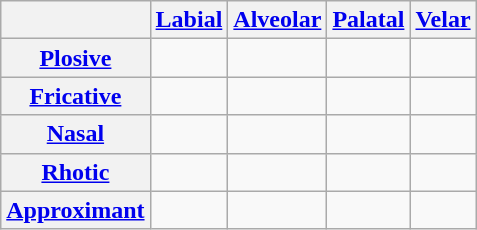<table class="wikitable" style="text-align:center">
<tr>
<th></th>
<th><a href='#'>Labial</a></th>
<th><a href='#'>Alveolar</a></th>
<th><a href='#'>Palatal</a></th>
<th><a href='#'>Velar</a></th>
</tr>
<tr>
<th><a href='#'>Plosive</a></th>
<td></td>
<td></td>
<td></td>
<td></td>
</tr>
<tr>
<th><a href='#'>Fricative</a></th>
<td></td>
<td></td>
<td></td>
<td></td>
</tr>
<tr>
<th><a href='#'>Nasal</a></th>
<td></td>
<td></td>
<td></td>
<td></td>
</tr>
<tr>
<th><a href='#'>Rhotic</a></th>
<td></td>
<td></td>
<td></td>
<td></td>
</tr>
<tr>
<th><a href='#'>Approximant</a></th>
<td></td>
<td></td>
<td></td>
<td></td>
</tr>
</table>
